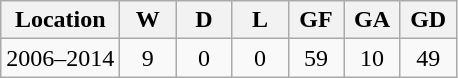<table class="wikitable" style="text-align: center;">
<tr>
<th>Location</th>
<th width="30">W</th>
<th width="30">D</th>
<th width="30">L</th>
<th width="30">GF</th>
<th width="30">GA</th>
<th width="30">GD</th>
</tr>
<tr>
<td> 2006–2014</td>
<td>9</td>
<td>0</td>
<td>0</td>
<td>59</td>
<td>10</td>
<td>49</td>
</tr>
</table>
